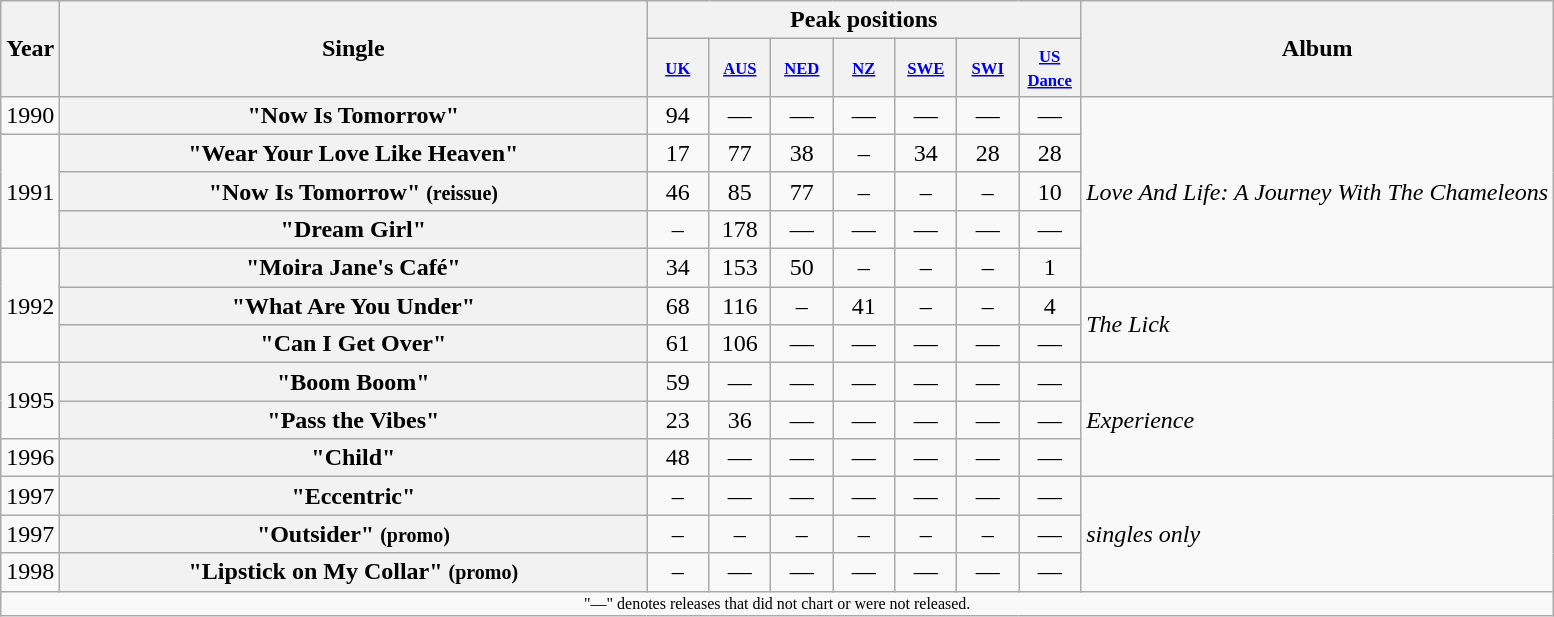<table class="wikitable plainrowheaders" style="text-align:center;">
<tr>
<th rowspan="2">Year</th>
<th rowspan="2" style="width:24em;">Single</th>
<th colspan="7">Peak positions</th>
<th rowspan="2">Album</th>
</tr>
<tr style="font-size:smaller;">
<th width="35"><small><a href='#'>UK</a></small><br></th>
<th width="35"><small><a href='#'>AUS</a></small><br></th>
<th width="35"><small><a href='#'>NED</a></small><br></th>
<th width="35"><small><a href='#'>NZ</a></small><br></th>
<th width="35"><small><a href='#'>SWE</a></small><br></th>
<th width="35"><small><a href='#'>SWI</a></small><br></th>
<th width="35"><small><a href='#'>US<br>Dance</a></small><br></th>
</tr>
<tr>
<td rowspan="1">1990</td>
<th scope="row">"Now Is Tomorrow"</th>
<td>94</td>
<td>—</td>
<td>—</td>
<td>—</td>
<td>—</td>
<td>—</td>
<td>—</td>
<td align="left" rowspan="5"><em>Love And Life: A Journey With The Chameleons</em></td>
</tr>
<tr>
<td rowspan="3">1991</td>
<th scope="row">"Wear Your Love Like Heaven"</th>
<td>17</td>
<td>77</td>
<td>38</td>
<td>–</td>
<td>34</td>
<td>28</td>
<td>28</td>
</tr>
<tr>
<th scope="row">"Now Is Tomorrow" <small>(reissue)</small></th>
<td>46</td>
<td>85</td>
<td>77</td>
<td>–</td>
<td>–</td>
<td>–</td>
<td>10</td>
</tr>
<tr>
<th scope="row">"Dream Girl"</th>
<td>–</td>
<td>178</td>
<td>—</td>
<td>—</td>
<td>—</td>
<td>—</td>
<td>—</td>
</tr>
<tr>
<td rowspan="3">1992</td>
<th scope="row">"Moira Jane's Café"</th>
<td>34</td>
<td>153</td>
<td>50</td>
<td>–</td>
<td>–</td>
<td>–</td>
<td>1</td>
</tr>
<tr>
<th scope="row">"What Are You Under"</th>
<td>68</td>
<td>116</td>
<td>–</td>
<td>41</td>
<td>–</td>
<td>–</td>
<td>4</td>
<td align="left" rowspan="2"><em>The Lick</em></td>
</tr>
<tr>
<th scope="row">"Can I Get Over"</th>
<td>61</td>
<td>106</td>
<td>—</td>
<td>—</td>
<td>—</td>
<td>—</td>
<td>—</td>
</tr>
<tr>
<td rowspan="2">1995</td>
<th scope="row">"Boom Boom"</th>
<td>59</td>
<td>—</td>
<td>—</td>
<td>—</td>
<td>—</td>
<td>—</td>
<td>—</td>
<td align="left" rowspan="3"><em>Experience</em></td>
</tr>
<tr>
<th scope="row">"Pass the Vibes"</th>
<td>23</td>
<td>36</td>
<td>—</td>
<td>—</td>
<td>—</td>
<td>—</td>
<td>—</td>
</tr>
<tr>
<td rowspan="1">1996</td>
<th scope="row">"Child"</th>
<td>48</td>
<td>—</td>
<td>—</td>
<td>—</td>
<td>—</td>
<td>—</td>
<td>—</td>
</tr>
<tr>
<td rowspan="1">1997</td>
<th scope="row">"Eccentric"</th>
<td>–</td>
<td>—</td>
<td>—</td>
<td>—</td>
<td>—</td>
<td>—</td>
<td>—</td>
<td rowspan="3" align="left"><em>singles only</em></td>
</tr>
<tr>
<td>1997</td>
<th scope="row">"Outsider" <small>(promo)</small></th>
<td>–</td>
<td>–</td>
<td>–</td>
<td>–</td>
<td>–</td>
<td>–</td>
<td>—</td>
</tr>
<tr>
<td rowspan="1">1998</td>
<th scope="row">"Lipstick on My Collar" <small>(promo)</small></th>
<td>–</td>
<td>—</td>
<td>—</td>
<td>—</td>
<td>—</td>
<td>—</td>
<td>—</td>
</tr>
<tr>
<td align="center" colspan="10" style="font-size:8pt">"—" denotes releases that did not chart or were not released.</td>
</tr>
</table>
